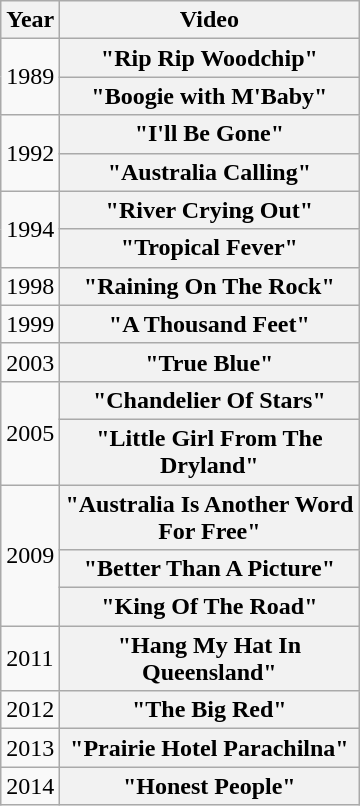<table class="wikitable plainrowheaders">
<tr>
<th>Year</th>
<th style="width:12em;">Video</th>
</tr>
<tr>
<td rowspan="2">1989</td>
<th scope="row">"Rip Rip Woodchip"</th>
</tr>
<tr>
<th scope="row">"Boogie with M'Baby"</th>
</tr>
<tr>
<td rowspan="2">1992</td>
<th scope="row">"I'll Be Gone"</th>
</tr>
<tr>
<th scope="row">"Australia Calling"</th>
</tr>
<tr>
<td rowspan="2">1994</td>
<th scope="row">"River Crying Out"</th>
</tr>
<tr>
<th scope="row">"Tropical Fever"</th>
</tr>
<tr>
<td>1998</td>
<th scope="row">"Raining On The Rock"</th>
</tr>
<tr>
<td>1999</td>
<th scope="row">"A Thousand Feet"</th>
</tr>
<tr>
<td>2003</td>
<th scope="row">"True Blue"</th>
</tr>
<tr>
<td rowspan="2">2005</td>
<th scope="row">"Chandelier Of Stars"</th>
</tr>
<tr>
<th scope="row">"Little Girl From The Dryland"</th>
</tr>
<tr>
<td rowspan="3">2009</td>
<th scope="row">"Australia Is Another Word For Free"</th>
</tr>
<tr>
<th scope="row">"Better Than A Picture"</th>
</tr>
<tr>
<th scope="row">"King Of The Road"</th>
</tr>
<tr>
<td>2011</td>
<th scope="row">"Hang My Hat In Queensland"</th>
</tr>
<tr>
<td>2012</td>
<th scope="row">"The Big Red"</th>
</tr>
<tr>
<td>2013</td>
<th scope="row">"Prairie Hotel Parachilna"</th>
</tr>
<tr>
<td>2014</td>
<th scope="row">"Honest People"</th>
</tr>
</table>
